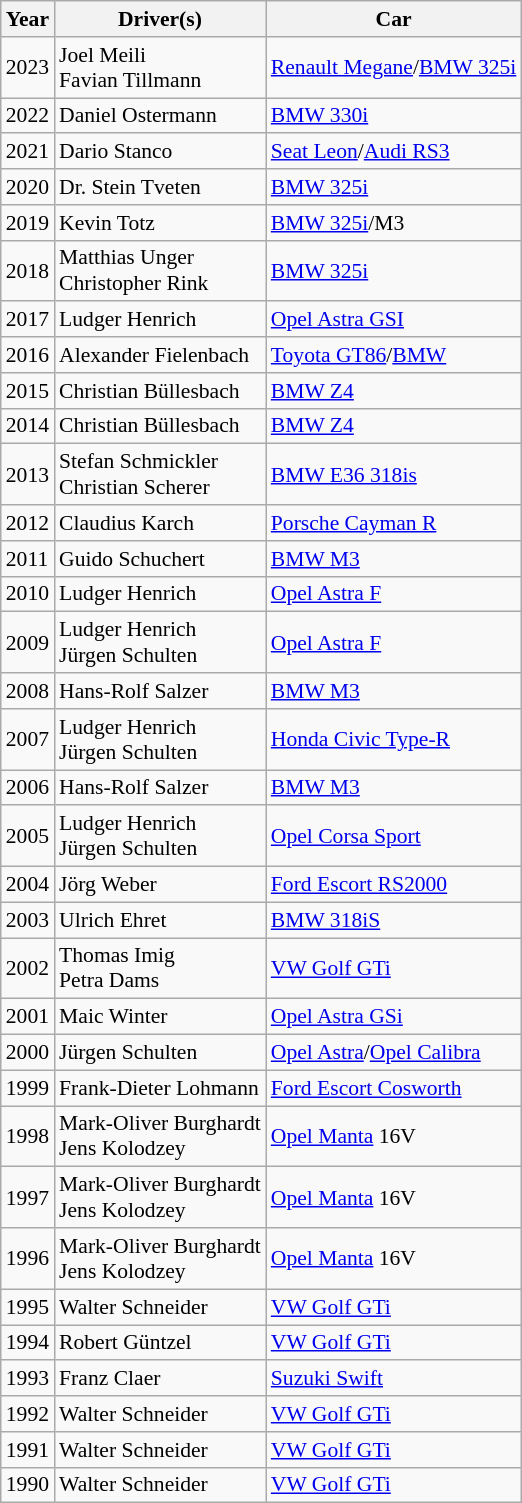<table class="wikitable" style="font-size: 90%;">
<tr>
<th>Year</th>
<th>Driver(s)</th>
<th>Car</th>
</tr>
<tr>
<td>2023</td>
<td>Joel Meili<br>Favian Tillmann</td>
<td><a href='#'>Renault Megane</a>/<a href='#'>BMW 325i</a></td>
</tr>
<tr>
<td>2022</td>
<td>Daniel Ostermann</td>
<td><a href='#'>BMW 330i</a></td>
</tr>
<tr>
<td>2021</td>
<td>Dario Stanco</td>
<td><a href='#'>Seat Leon</a>/<a href='#'>Audi RS3</a></td>
</tr>
<tr>
<td>2020</td>
<td>Dr. Stein Tveten</td>
<td><a href='#'>BMW 325i</a></td>
</tr>
<tr>
<td>2019</td>
<td>Kevin Totz</td>
<td><a href='#'>BMW 325i</a>/M3</td>
</tr>
<tr>
<td>2018</td>
<td>Matthias Unger<br>Christopher Rink</td>
<td><a href='#'>BMW 325i</a></td>
</tr>
<tr>
<td>2017</td>
<td>Ludger Henrich</td>
<td><a href='#'>Opel Astra GSI</a></td>
</tr>
<tr>
<td>2016</td>
<td>Alexander Fielenbach</td>
<td><a href='#'>Toyota GT86</a>/<a href='#'>BMW</a></td>
</tr>
<tr>
<td>2015</td>
<td>Christian Büllesbach</td>
<td><a href='#'>BMW Z4</a></td>
</tr>
<tr>
<td>2014</td>
<td>Christian Büllesbach</td>
<td><a href='#'>BMW Z4</a></td>
</tr>
<tr>
<td>2013</td>
<td>Stefan Schmickler<br>Christian Scherer</td>
<td><a href='#'>BMW E36 318is</a></td>
</tr>
<tr>
<td>2012</td>
<td>Claudius Karch</td>
<td><a href='#'>Porsche Cayman R</a></td>
</tr>
<tr>
<td>2011</td>
<td>Guido Schuchert</td>
<td><a href='#'>BMW M3</a></td>
</tr>
<tr>
<td>2010</td>
<td>Ludger Henrich</td>
<td><a href='#'>Opel Astra F</a></td>
</tr>
<tr>
<td>2009</td>
<td>Ludger Henrich<br>Jürgen Schulten</td>
<td><a href='#'>Opel Astra F</a></td>
</tr>
<tr>
<td>2008</td>
<td>Hans-Rolf Salzer</td>
<td><a href='#'>BMW M3</a></td>
</tr>
<tr>
<td>2007</td>
<td>Ludger Henrich<br>Jürgen Schulten</td>
<td><a href='#'>Honda Civic Type-R</a></td>
</tr>
<tr>
<td>2006</td>
<td>Hans-Rolf Salzer</td>
<td><a href='#'>BMW M3</a></td>
</tr>
<tr>
<td>2005</td>
<td>Ludger Henrich<br>Jürgen Schulten</td>
<td><a href='#'>Opel Corsa Sport</a></td>
</tr>
<tr>
<td>2004</td>
<td>Jörg Weber</td>
<td><a href='#'>Ford Escort RS2000</a></td>
</tr>
<tr>
<td>2003</td>
<td>Ulrich Ehret</td>
<td><a href='#'>BMW 318iS</a></td>
</tr>
<tr>
<td>2002</td>
<td>Thomas Imig<br>Petra Dams</td>
<td><a href='#'>VW Golf GTi</a></td>
</tr>
<tr>
<td>2001</td>
<td>Maic Winter</td>
<td><a href='#'>Opel Astra GSi</a></td>
</tr>
<tr>
<td>2000</td>
<td>Jürgen Schulten</td>
<td><a href='#'>Opel Astra</a>/<a href='#'>Opel Calibra</a></td>
</tr>
<tr>
<td>1999</td>
<td>Frank-Dieter Lohmann</td>
<td><a href='#'>Ford Escort Cosworth</a></td>
</tr>
<tr>
<td>1998</td>
<td>Mark-Oliver Burghardt<br>Jens Kolodzey</td>
<td><a href='#'>Opel Manta</a> 16V</td>
</tr>
<tr>
<td>1997</td>
<td>Mark-Oliver Burghardt<br>Jens Kolodzey</td>
<td><a href='#'>Opel Manta</a> 16V</td>
</tr>
<tr>
<td>1996</td>
<td>Mark-Oliver Burghardt<br>Jens Kolodzey</td>
<td><a href='#'>Opel Manta</a> 16V</td>
</tr>
<tr>
<td>1995</td>
<td>Walter Schneider</td>
<td><a href='#'>VW Golf GTi</a></td>
</tr>
<tr>
<td>1994</td>
<td>Robert Güntzel</td>
<td><a href='#'>VW Golf GTi</a></td>
</tr>
<tr>
<td>1993</td>
<td>Franz Claer</td>
<td><a href='#'>Suzuki Swift</a></td>
</tr>
<tr>
<td>1992</td>
<td>Walter Schneider</td>
<td><a href='#'>VW Golf GTi</a></td>
</tr>
<tr>
<td>1991</td>
<td>Walter Schneider</td>
<td><a href='#'>VW Golf GTi</a></td>
</tr>
<tr>
<td>1990</td>
<td>Walter Schneider</td>
<td><a href='#'>VW Golf GTi</a></td>
</tr>
</table>
